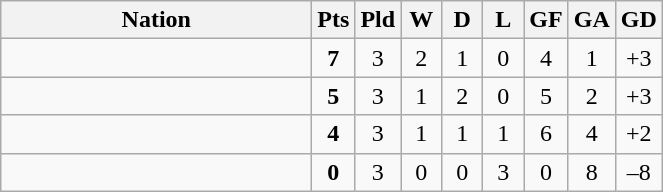<table class="wikitable" style="text-align: center;">
<tr>
<th width=200>Nation</th>
<th width=20>Pts</th>
<th width=20>Pld</th>
<th width=20>W</th>
<th width=20>D</th>
<th width=20>L</th>
<th width=20>GF</th>
<th width=20>GA</th>
<th width=20>GD</th>
</tr>
<tr>
<td style="text-align:left"></td>
<td><strong>7</strong></td>
<td>3</td>
<td>2</td>
<td>1</td>
<td>0</td>
<td>4</td>
<td>1</td>
<td>+3</td>
</tr>
<tr>
<td style="text-align:left"></td>
<td><strong>5</strong></td>
<td>3</td>
<td>1</td>
<td>2</td>
<td>0</td>
<td>5</td>
<td>2</td>
<td>+3</td>
</tr>
<tr>
<td style="text-align:left"></td>
<td><strong>4</strong></td>
<td>3</td>
<td>1</td>
<td>1</td>
<td>1</td>
<td>6</td>
<td>4</td>
<td>+2</td>
</tr>
<tr>
<td style="text-align:left"></td>
<td><strong>0</strong></td>
<td>3</td>
<td>0</td>
<td>0</td>
<td>3</td>
<td>0</td>
<td>8</td>
<td>–8</td>
</tr>
</table>
